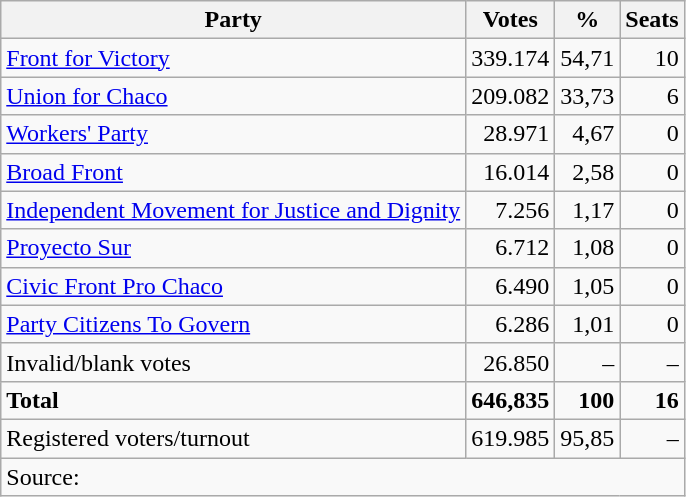<table class=wikitable style=text-align:right>
<tr>
<th>Party</th>
<th>Votes</th>
<th>%</th>
<th>Seats</th>
</tr>
<tr>
<td align=left><a href='#'>Front for Victory</a></td>
<td>339.174</td>
<td>54,71</td>
<td>10</td>
</tr>
<tr>
<td align=left><a href='#'>Union for Chaco</a></td>
<td>209.082</td>
<td>33,73</td>
<td>6</td>
</tr>
<tr>
<td align=left><a href='#'>Workers' Party</a></td>
<td>28.971</td>
<td>4,67</td>
<td>0</td>
</tr>
<tr>
<td align=left><a href='#'>Broad Front</a></td>
<td>16.014</td>
<td>2,58</td>
<td>0</td>
</tr>
<tr>
<td align=left><a href='#'>Independent Movement for Justice and Dignity</a></td>
<td>7.256</td>
<td>1,17</td>
<td>0</td>
</tr>
<tr>
<td align=left><a href='#'>Proyecto Sur</a></td>
<td>6.712</td>
<td>1,08</td>
<td>0</td>
</tr>
<tr>
<td align=left><a href='#'>Civic Front Pro Chaco</a></td>
<td>6.490</td>
<td>1,05</td>
<td>0</td>
</tr>
<tr>
<td align=left><a href='#'>Party Citizens To Govern</a></td>
<td>6.286</td>
<td>1,01</td>
<td>0</td>
</tr>
<tr>
<td align=left>Invalid/blank votes</td>
<td>26.850</td>
<td>–</td>
<td>–</td>
</tr>
<tr>
<td align=left><strong>Total</strong></td>
<td><strong>646,835</strong></td>
<td><strong>100</strong></td>
<td><strong>16</strong></td>
</tr>
<tr>
<td align=left>Registered voters/turnout</td>
<td>619.985</td>
<td>95,85</td>
<td>–</td>
</tr>
<tr>
<td align=left colspan=5>Source: </td>
</tr>
</table>
